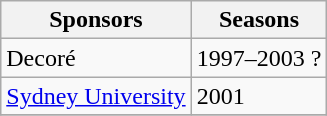<table class="wikitable collapsible">
<tr>
<th>Sponsors</th>
<th>Seasons</th>
</tr>
<tr>
<td>Decoré </td>
<td>1997–2003 ?</td>
</tr>
<tr>
<td><a href='#'>Sydney University</a></td>
<td>2001</td>
</tr>
<tr>
</tr>
</table>
